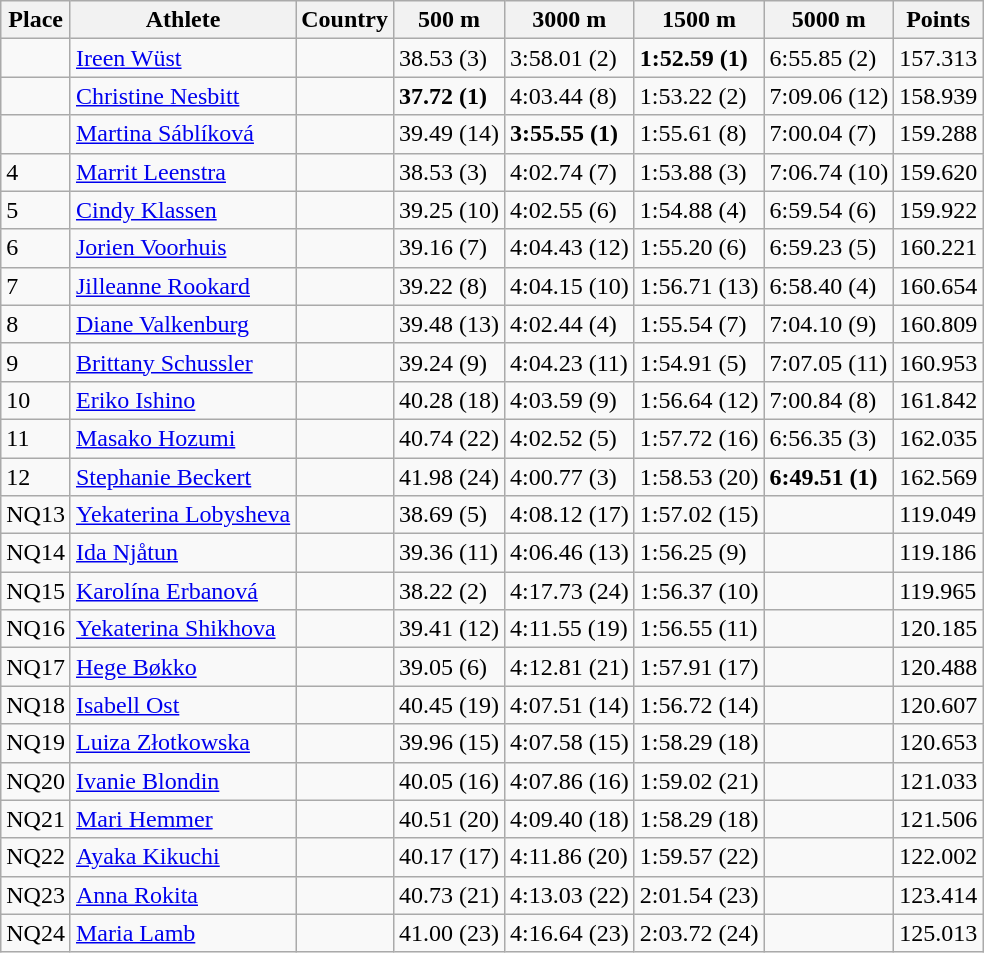<table class="wikitable" border="1">
<tr>
<th>Place</th>
<th>Athlete</th>
<th>Country</th>
<th>500 m</th>
<th>3000 m</th>
<th>1500 m</th>
<th>5000 m</th>
<th>Points</th>
</tr>
<tr>
<td></td>
<td><a href='#'>Ireen Wüst</a></td>
<td></td>
<td>38.53 (3)</td>
<td>3:58.01 (2)</td>
<td><strong>1:52.59 (1)</strong></td>
<td>6:55.85 (2)</td>
<td>157.313</td>
</tr>
<tr>
<td></td>
<td><a href='#'>Christine Nesbitt</a></td>
<td></td>
<td><strong>37.72 (1)</strong></td>
<td>4:03.44 (8)</td>
<td>1:53.22 (2)</td>
<td>7:09.06 (12)</td>
<td>158.939</td>
</tr>
<tr>
<td></td>
<td><a href='#'>Martina Sáblíková</a></td>
<td></td>
<td>39.49 (14)</td>
<td><strong>3:55.55 (1)</strong></td>
<td>1:55.61 (8)</td>
<td>7:00.04 (7)</td>
<td>159.288</td>
</tr>
<tr>
<td>4</td>
<td><a href='#'>Marrit Leenstra</a></td>
<td></td>
<td>38.53 (3)</td>
<td>4:02.74 (7)</td>
<td>1:53.88 (3)</td>
<td>7:06.74 (10)</td>
<td>159.620</td>
</tr>
<tr>
<td>5</td>
<td><a href='#'>Cindy Klassen</a></td>
<td></td>
<td>39.25 (10)</td>
<td>4:02.55 (6)</td>
<td>1:54.88 (4)</td>
<td>6:59.54 (6)</td>
<td>159.922</td>
</tr>
<tr>
<td>6</td>
<td><a href='#'>Jorien Voorhuis</a></td>
<td></td>
<td>39.16 (7)</td>
<td>4:04.43 (12)</td>
<td>1:55.20 (6)</td>
<td>6:59.23 (5)</td>
<td>160.221</td>
</tr>
<tr>
<td>7</td>
<td><a href='#'>Jilleanne Rookard</a></td>
<td></td>
<td>39.22 (8)</td>
<td>4:04.15 (10)</td>
<td>1:56.71 (13)</td>
<td>6:58.40 (4)</td>
<td>160.654</td>
</tr>
<tr>
<td>8</td>
<td><a href='#'>Diane Valkenburg</a></td>
<td></td>
<td>39.48 (13)</td>
<td>4:02.44 (4)</td>
<td>1:55.54 (7)</td>
<td>7:04.10 (9)</td>
<td>160.809</td>
</tr>
<tr>
<td>9</td>
<td><a href='#'>Brittany Schussler</a></td>
<td></td>
<td>39.24 (9)</td>
<td>4:04.23 (11)</td>
<td>1:54.91 (5)</td>
<td>7:07.05 (11)</td>
<td>160.953</td>
</tr>
<tr>
<td>10</td>
<td><a href='#'>Eriko Ishino</a></td>
<td></td>
<td>40.28 (18)</td>
<td>4:03.59 (9)</td>
<td>1:56.64 (12)</td>
<td>7:00.84 (8)</td>
<td>161.842</td>
</tr>
<tr>
<td>11</td>
<td><a href='#'>Masako Hozumi</a></td>
<td></td>
<td>40.74 (22)</td>
<td>4:02.52 (5)</td>
<td>1:57.72 (16)</td>
<td>6:56.35 (3)</td>
<td>162.035</td>
</tr>
<tr>
<td>12</td>
<td><a href='#'>Stephanie Beckert</a></td>
<td></td>
<td>41.98 (24)</td>
<td>4:00.77 (3)</td>
<td>1:58.53 (20)</td>
<td><strong>6:49.51 (1)</strong></td>
<td>162.569</td>
</tr>
<tr>
<td>NQ13</td>
<td><a href='#'>Yekaterina Lobysheva</a></td>
<td></td>
<td>38.69 (5)</td>
<td>4:08.12 (17)</td>
<td>1:57.02 (15)</td>
<td></td>
<td>119.049</td>
</tr>
<tr>
<td>NQ14</td>
<td><a href='#'>Ida Njåtun</a></td>
<td></td>
<td>39.36 (11)</td>
<td>4:06.46 (13)</td>
<td>1:56.25 (9)</td>
<td></td>
<td>119.186</td>
</tr>
<tr>
<td>NQ15</td>
<td><a href='#'>Karolína Erbanová</a></td>
<td></td>
<td>38.22 (2)</td>
<td>4:17.73 (24)</td>
<td>1:56.37 (10)</td>
<td></td>
<td>119.965</td>
</tr>
<tr>
<td>NQ16</td>
<td><a href='#'>Yekaterina Shikhova</a></td>
<td></td>
<td>39.41 (12)</td>
<td>4:11.55 (19)</td>
<td>1:56.55 (11)</td>
<td></td>
<td>120.185</td>
</tr>
<tr>
<td>NQ17</td>
<td><a href='#'>Hege Bøkko</a></td>
<td></td>
<td>39.05 (6)</td>
<td>4:12.81 (21)</td>
<td>1:57.91 (17)</td>
<td></td>
<td>120.488</td>
</tr>
<tr>
<td>NQ18</td>
<td><a href='#'>Isabell Ost</a></td>
<td></td>
<td>40.45 (19)</td>
<td>4:07.51 (14)</td>
<td>1:56.72 (14)</td>
<td></td>
<td>120.607</td>
</tr>
<tr>
<td>NQ19</td>
<td><a href='#'>Luiza Złotkowska</a></td>
<td></td>
<td>39.96 (15)</td>
<td>4:07.58 (15)</td>
<td>1:58.29 (18)</td>
<td></td>
<td>120.653</td>
</tr>
<tr>
<td>NQ20</td>
<td><a href='#'>Ivanie Blondin</a></td>
<td></td>
<td>40.05 (16)</td>
<td>4:07.86 (16)</td>
<td>1:59.02 (21)</td>
<td></td>
<td>121.033</td>
</tr>
<tr>
<td>NQ21</td>
<td><a href='#'>Mari Hemmer</a></td>
<td></td>
<td>40.51 (20)</td>
<td>4:09.40 (18)</td>
<td>1:58.29 (18)</td>
<td></td>
<td>121.506</td>
</tr>
<tr>
<td>NQ22</td>
<td><a href='#'>Ayaka Kikuchi</a></td>
<td></td>
<td>40.17 (17)</td>
<td>4:11.86 (20)</td>
<td>1:59.57 (22)</td>
<td></td>
<td>122.002</td>
</tr>
<tr>
<td>NQ23</td>
<td><a href='#'>Anna Rokita</a></td>
<td></td>
<td>40.73 (21)</td>
<td>4:13.03 (22)</td>
<td>2:01.54 (23)</td>
<td></td>
<td>123.414</td>
</tr>
<tr>
<td>NQ24</td>
<td><a href='#'>Maria Lamb</a></td>
<td></td>
<td>41.00 (23)</td>
<td>4:16.64 (23)</td>
<td>2:03.72 (24)</td>
<td></td>
<td>125.013</td>
</tr>
</table>
